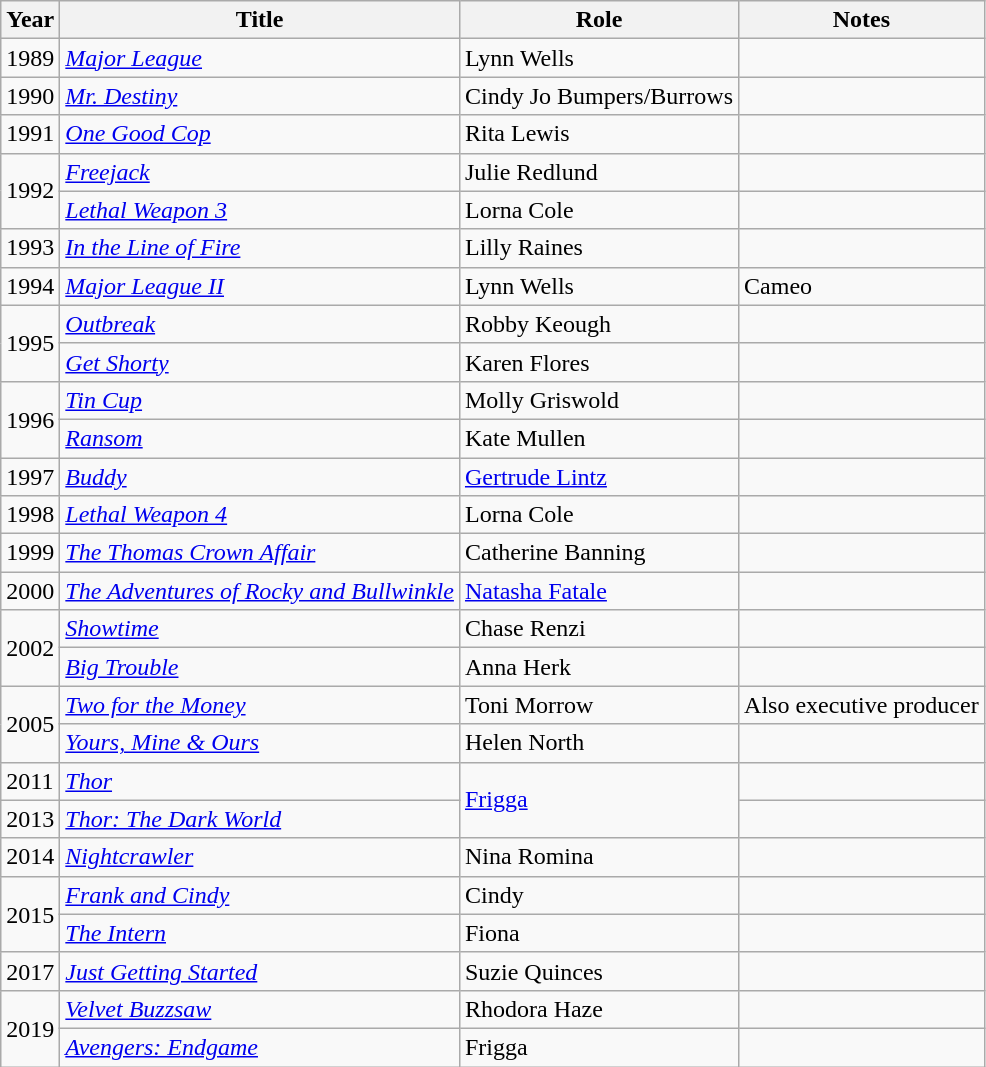<table class="wikitable sortable">
<tr>
<th>Year</th>
<th>Title</th>
<th>Role</th>
<th class="unsortable">Notes</th>
</tr>
<tr>
<td>1989</td>
<td><em><a href='#'>Major League</a></em></td>
<td>Lynn Wells</td>
<td></td>
</tr>
<tr>
<td>1990</td>
<td><em><a href='#'>Mr. Destiny</a></em></td>
<td>Cindy Jo Bumpers/Burrows</td>
<td></td>
</tr>
<tr>
<td>1991</td>
<td><em><a href='#'>One Good Cop</a></em></td>
<td>Rita Lewis</td>
<td></td>
</tr>
<tr>
<td rowspan="2">1992</td>
<td><em><a href='#'>Freejack</a></em></td>
<td>Julie Redlund</td>
<td></td>
</tr>
<tr>
<td><em><a href='#'>Lethal Weapon 3</a></em></td>
<td>Lorna Cole</td>
<td></td>
</tr>
<tr>
<td>1993</td>
<td><em><a href='#'>In the Line of Fire</a></em></td>
<td>Lilly Raines</td>
<td></td>
</tr>
<tr>
<td>1994</td>
<td><em><a href='#'>Major League II</a></em></td>
<td>Lynn Wells</td>
<td>Cameo</td>
</tr>
<tr>
<td rowspan="2">1995</td>
<td><em><a href='#'>Outbreak</a></em></td>
<td>Robby Keough</td>
<td></td>
</tr>
<tr>
<td><em><a href='#'>Get Shorty</a></em></td>
<td>Karen Flores</td>
<td></td>
</tr>
<tr>
<td rowspan="2">1996</td>
<td><em><a href='#'>Tin Cup</a></em></td>
<td>Molly Griswold</td>
<td></td>
</tr>
<tr>
<td><em><a href='#'>Ransom</a></em></td>
<td>Kate Mullen</td>
<td></td>
</tr>
<tr>
<td>1997</td>
<td><em><a href='#'>Buddy</a></em></td>
<td><a href='#'>Gertrude Lintz</a></td>
<td></td>
</tr>
<tr>
<td>1998</td>
<td><em><a href='#'>Lethal Weapon 4</a></em></td>
<td>Lorna Cole</td>
<td></td>
</tr>
<tr>
<td>1999</td>
<td><em><a href='#'>The Thomas Crown Affair</a></em></td>
<td>Catherine Banning</td>
<td></td>
</tr>
<tr>
<td>2000</td>
<td><em><a href='#'>The Adventures of Rocky and Bullwinkle</a></em></td>
<td><a href='#'>Natasha Fatale</a></td>
<td></td>
</tr>
<tr>
<td rowspan="2">2002</td>
<td><em><a href='#'>Showtime</a></em></td>
<td>Chase Renzi</td>
<td></td>
</tr>
<tr>
<td><em><a href='#'>Big Trouble</a></em></td>
<td>Anna Herk</td>
<td></td>
</tr>
<tr>
<td rowspan="2">2005</td>
<td><em><a href='#'>Two for the Money</a></em></td>
<td>Toni Morrow</td>
<td>Also executive producer</td>
</tr>
<tr>
<td><em><a href='#'>Yours, Mine & Ours</a></em></td>
<td>Helen North</td>
<td></td>
</tr>
<tr>
<td>2011</td>
<td><em><a href='#'>Thor</a></em></td>
<td rowspan=2><a href='#'>Frigga</a></td>
<td></td>
</tr>
<tr>
<td>2013</td>
<td><em><a href='#'>Thor: The Dark World</a></em></td>
<td></td>
</tr>
<tr>
<td>2014</td>
<td><em><a href='#'>Nightcrawler</a></em></td>
<td>Nina Romina</td>
<td></td>
</tr>
<tr>
<td rowspan="2">2015</td>
<td><em><a href='#'>Frank and Cindy</a></em></td>
<td>Cindy</td>
<td></td>
</tr>
<tr>
<td><em><a href='#'>The Intern</a></em></td>
<td>Fiona</td>
<td></td>
</tr>
<tr>
<td>2017</td>
<td><em><a href='#'>Just Getting Started</a></em></td>
<td>Suzie Quinces</td>
<td></td>
</tr>
<tr>
<td rowspan="2">2019</td>
<td><em><a href='#'>Velvet Buzzsaw</a></em></td>
<td>Rhodora Haze</td>
<td></td>
</tr>
<tr>
<td><em><a href='#'>Avengers: Endgame</a></em></td>
<td>Frigga</td>
<td></td>
</tr>
</table>
